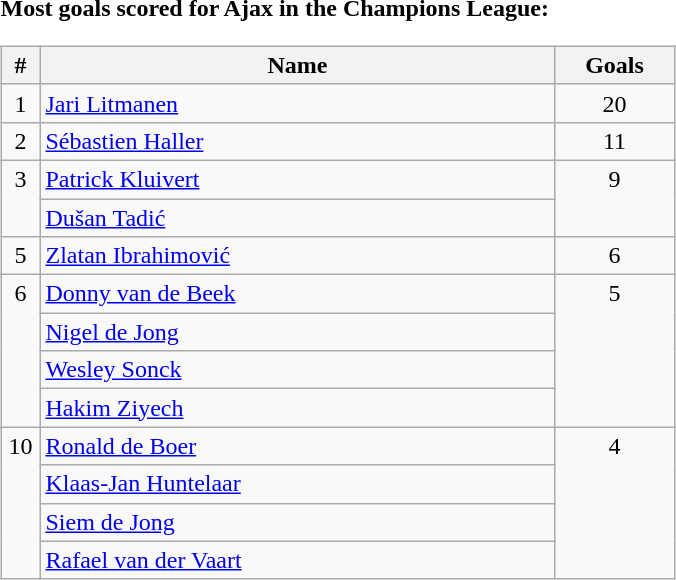<table width=40%>
<tr>
<td width=48% align=left valign=top><br><strong>Most goals scored for Ajax in the Champions League:</strong><table class="wikitable" style="width:90%">
<tr valign=top>
<th width=5% align=center>#</th>
<th width=69% align=center>Name</th>
<th width=16% align=center>Goals</th>
</tr>
<tr valign=top>
<td align=center>1</td>
<td> <a href='#'>Jari Litmanen</a></td>
<td align=center>20</td>
</tr>
<tr valign=top>
<td align=center>2</td>
<td> <a href='#'>Sébastien Haller</a></td>
<td align=center>11</td>
</tr>
<tr valign=top>
<td rowspan=2 align=center>3</td>
<td> <a href='#'>Patrick Kluivert</a></td>
<td rowspan=2 align=center>9</td>
</tr>
<tr valign=top>
<td> <a href='#'>Dušan Tadić</a></td>
</tr>
<tr valign=top>
<td align=center>5</td>
<td> <a href='#'>Zlatan Ibrahimović</a></td>
<td align=center>6</td>
</tr>
<tr valign=top>
<td rowspan=4 align=center>6</td>
<td> <a href='#'>Donny van de Beek</a></td>
<td rowspan=4 align=center>5</td>
</tr>
<tr valign=top>
<td> <a href='#'>Nigel de Jong</a></td>
</tr>
<tr valign=top>
<td> <a href='#'>Wesley Sonck</a></td>
</tr>
<tr valign=top>
<td> <a href='#'>Hakim Ziyech</a></td>
</tr>
<tr valign=top>
<td rowspan=4 align=center>10</td>
<td> <a href='#'>Ronald de Boer</a></td>
<td rowspan=4 align=center>4</td>
</tr>
<tr valign=top>
<td> <a href='#'>Klaas-Jan Huntelaar</a></td>
</tr>
<tr valign=top>
<td> <a href='#'>Siem de Jong</a></td>
</tr>
<tr valign=top>
<td> <a href='#'>Rafael van der Vaart</a></td>
</tr>
</table>
</td>
</tr>
</table>
